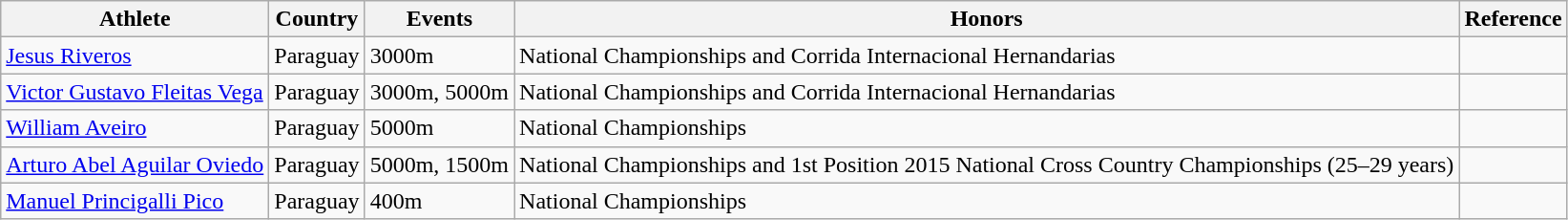<table class="wikitable">
<tr>
<th>Athlete</th>
<th>Country</th>
<th>Events</th>
<th>Honors</th>
<th>Reference</th>
</tr>
<tr>
<td><a href='#'>Jesus Riveros</a></td>
<td> Paraguay</td>
<td>3000m</td>
<td>National Championships and Corrida Internacional Hernandarias</td>
<td></td>
</tr>
<tr>
<td><a href='#'>Victor Gustavo Fleitas Vega</a></td>
<td> Paraguay</td>
<td>3000m, 5000m</td>
<td>National Championships and Corrida Internacional Hernandarias</td>
<td></td>
</tr>
<tr>
<td><a href='#'>William Aveiro</a></td>
<td> Paraguay</td>
<td>5000m</td>
<td>National Championships</td>
<td></td>
</tr>
<tr>
<td><a href='#'>Arturo Abel Aguilar Oviedo</a></td>
<td> Paraguay</td>
<td>5000m, 1500m</td>
<td>National Championships and 1st Position 2015 National Cross Country Championships (25–29 years)</td>
<td></td>
</tr>
<tr>
<td><a href='#'>Manuel Princigalli Pico</a></td>
<td> Paraguay</td>
<td>400m</td>
<td>National Championships</td>
<td></td>
</tr>
</table>
